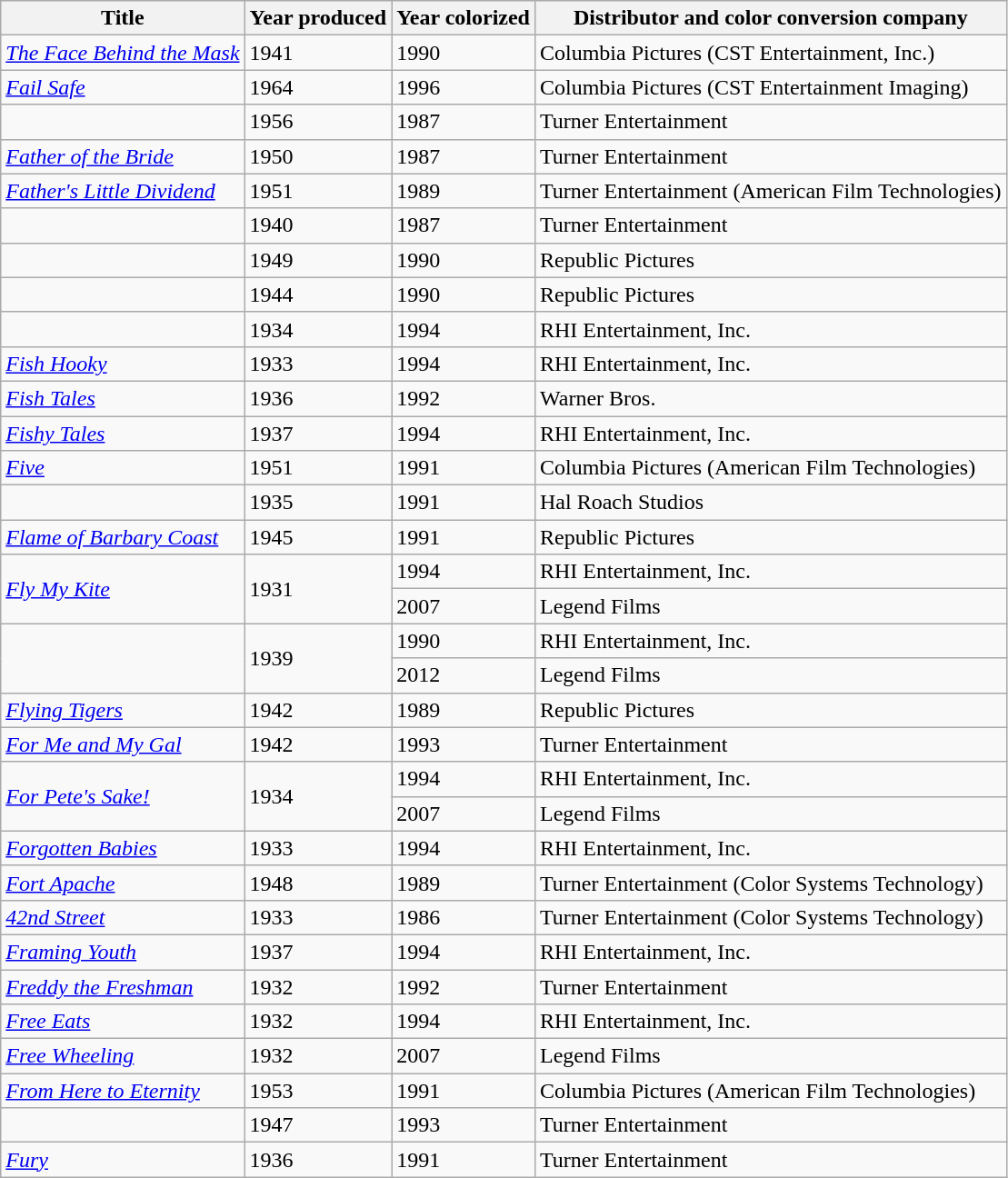<table class="wikitable sortable">
<tr>
<th>Title</th>
<th>Year produced</th>
<th>Year colorized</th>
<th>Distributor and color conversion company</th>
</tr>
<tr>
<td><em><a href='#'>The Face Behind the Mask</a></em></td>
<td>1941</td>
<td>1990</td>
<td>Columbia Pictures (CST Entertainment, Inc.)</td>
</tr>
<tr>
<td><em><a href='#'>Fail Safe</a></em></td>
<td>1964</td>
<td>1996</td>
<td>Columbia Pictures (CST Entertainment Imaging)</td>
</tr>
<tr>
<td><em></em></td>
<td>1956</td>
<td>1987</td>
<td>Turner Entertainment</td>
</tr>
<tr>
<td><em><a href='#'>Father of the Bride</a></em></td>
<td>1950</td>
<td>1987</td>
<td>Turner Entertainment</td>
</tr>
<tr>
<td><em><a href='#'>Father's Little Dividend</a></em></td>
<td>1951</td>
<td>1989</td>
<td>Turner Entertainment (American Film Technologies)</td>
</tr>
<tr>
<td><em></em></td>
<td>1940</td>
<td>1987</td>
<td>Turner Entertainment</td>
</tr>
<tr>
<td><em></em></td>
<td>1949</td>
<td>1990</td>
<td>Republic Pictures</td>
</tr>
<tr>
<td><em></em></td>
<td>1944</td>
<td>1990</td>
<td>Republic Pictures</td>
</tr>
<tr>
<td><em></em></td>
<td>1934</td>
<td>1994</td>
<td>RHI Entertainment, Inc.</td>
</tr>
<tr>
<td><em><a href='#'>Fish Hooky</a></em></td>
<td>1933</td>
<td>1994</td>
<td>RHI Entertainment, Inc.</td>
</tr>
<tr>
<td><em><a href='#'>Fish Tales</a></em></td>
<td>1936</td>
<td>1992</td>
<td>Warner Bros.</td>
</tr>
<tr>
<td><em><a href='#'>Fishy Tales</a></em></td>
<td>1937</td>
<td>1994</td>
<td>RHI Entertainment, Inc.</td>
</tr>
<tr>
<td><em><a href='#'>Five</a></em></td>
<td>1951</td>
<td>1991</td>
<td>Columbia Pictures (American Film Technologies)</td>
</tr>
<tr>
<td><em></em></td>
<td>1935</td>
<td>1991</td>
<td>Hal Roach Studios</td>
</tr>
<tr>
<td><em><a href='#'>Flame of Barbary Coast</a></em></td>
<td>1945</td>
<td>1991</td>
<td>Republic Pictures</td>
</tr>
<tr>
<td rowspan="2"><em><a href='#'>Fly My Kite</a></em></td>
<td rowspan="2">1931</td>
<td>1994</td>
<td>RHI Entertainment, Inc.</td>
</tr>
<tr>
<td>2007</td>
<td>Legend Films</td>
</tr>
<tr>
<td rowspan="2"><em></em></td>
<td rowspan="2">1939</td>
<td>1990</td>
<td>RHI Entertainment, Inc.</td>
</tr>
<tr>
<td>2012</td>
<td>Legend Films</td>
</tr>
<tr>
<td><em><a href='#'>Flying Tigers</a></em></td>
<td>1942</td>
<td>1989</td>
<td>Republic Pictures</td>
</tr>
<tr>
<td><em><a href='#'>For Me and My Gal</a></em></td>
<td>1942</td>
<td>1993</td>
<td>Turner Entertainment</td>
</tr>
<tr>
<td rowspan="2"><em><a href='#'>For Pete's Sake!</a></em></td>
<td rowspan="2">1934</td>
<td>1994</td>
<td>RHI Entertainment, Inc.</td>
</tr>
<tr>
<td>2007</td>
<td>Legend Films</td>
</tr>
<tr>
<td><em><a href='#'>Forgotten Babies</a></em></td>
<td>1933</td>
<td>1994</td>
<td>RHI Entertainment, Inc.</td>
</tr>
<tr>
<td><em><a href='#'>Fort Apache</a></em></td>
<td>1948</td>
<td>1989</td>
<td>Turner Entertainment (Color Systems Technology)</td>
</tr>
<tr>
<td><em><a href='#'>42nd Street</a></em></td>
<td>1933</td>
<td>1986</td>
<td>Turner Entertainment (Color Systems Technology)</td>
</tr>
<tr>
<td><em><a href='#'>Framing Youth</a></em></td>
<td>1937</td>
<td>1994</td>
<td>RHI Entertainment, Inc.</td>
</tr>
<tr>
<td><em><a href='#'>Freddy the Freshman</a></em></td>
<td>1932</td>
<td>1992</td>
<td>Turner Entertainment</td>
</tr>
<tr>
<td><em><a href='#'>Free Eats</a></em></td>
<td>1932</td>
<td>1994</td>
<td>RHI Entertainment, Inc.</td>
</tr>
<tr>
<td><em><a href='#'>Free Wheeling</a></em></td>
<td>1932</td>
<td>2007</td>
<td>Legend Films</td>
</tr>
<tr>
<td><em><a href='#'>From Here to Eternity</a></em></td>
<td>1953</td>
<td>1991</td>
<td>Columbia Pictures (American Film Technologies)</td>
</tr>
<tr>
<td><em></em></td>
<td>1947</td>
<td>1993</td>
<td>Turner Entertainment</td>
</tr>
<tr>
<td><em><a href='#'>Fury</a></em></td>
<td>1936</td>
<td>1991</td>
<td>Turner Entertainment</td>
</tr>
</table>
